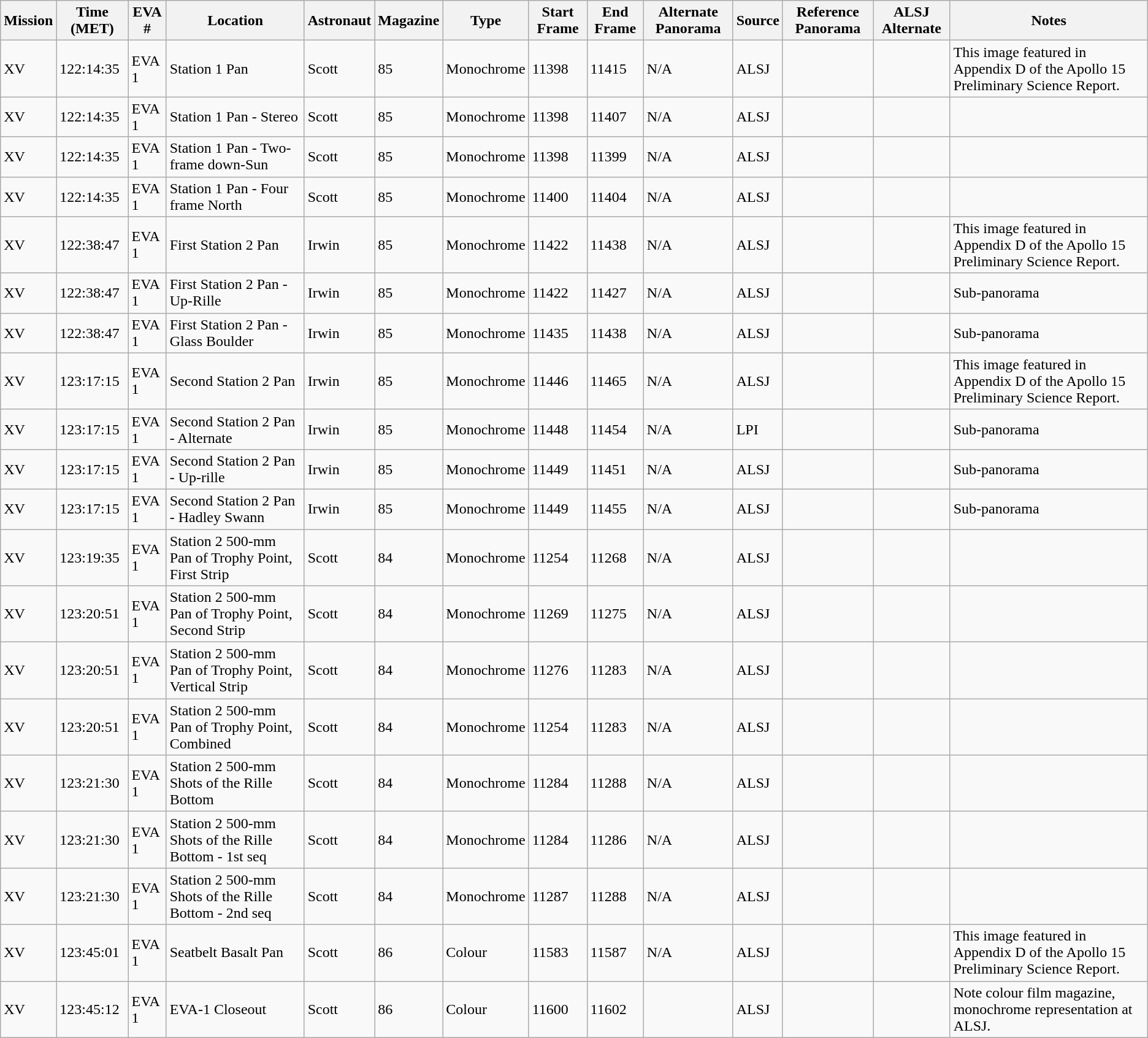<table class="wikitable">
<tr>
<th>Mission</th>
<th>Time (MET)</th>
<th>EVA #</th>
<th>Location</th>
<th>Astronaut</th>
<th>Magazine</th>
<th>Type</th>
<th>Start Frame</th>
<th>End Frame</th>
<th>Alternate Panorama</th>
<th>Source</th>
<th>Reference Panorama</th>
<th>ALSJ Alternate</th>
<th>Notes</th>
</tr>
<tr>
<td>XV</td>
<td>122:14:35</td>
<td>EVA 1</td>
<td>Station 1 Pan</td>
<td>Scott</td>
<td>85</td>
<td>Monochrome</td>
<td>11398</td>
<td>11415</td>
<td>N/A</td>
<td>ALSJ</td>
<td></td>
<td></td>
<td>This image featured in Appendix D of the Apollo 15 Preliminary Science Report.</td>
</tr>
<tr>
<td>XV</td>
<td>122:14:35</td>
<td>EVA 1</td>
<td>Station 1 Pan - Stereo</td>
<td>Scott</td>
<td>85</td>
<td>Monochrome</td>
<td>11398</td>
<td>11407</td>
<td>N/A</td>
<td>ALSJ</td>
<td></td>
<td></td>
<td></td>
</tr>
<tr>
<td>XV</td>
<td>122:14:35</td>
<td>EVA 1</td>
<td>Station 1 Pan - Two-frame down-Sun</td>
<td>Scott</td>
<td>85</td>
<td>Monochrome</td>
<td>11398</td>
<td>11399</td>
<td>N/A</td>
<td>ALSJ</td>
<td></td>
<td></td>
<td></td>
</tr>
<tr>
<td>XV</td>
<td>122:14:35</td>
<td>EVA 1</td>
<td>Station 1 Pan - Four frame North</td>
<td>Scott</td>
<td>85</td>
<td>Monochrome</td>
<td>11400</td>
<td>11404</td>
<td>N/A</td>
<td>ALSJ</td>
<td></td>
<td></td>
<td></td>
</tr>
<tr>
<td>XV</td>
<td>122:38:47</td>
<td>EVA 1</td>
<td>First Station 2 Pan</td>
<td>Irwin</td>
<td>85</td>
<td>Monochrome</td>
<td>11422</td>
<td>11438</td>
<td>N/A</td>
<td>ALSJ</td>
<td></td>
<td></td>
<td>This image featured in Appendix D of the Apollo 15 Preliminary Science Report.</td>
</tr>
<tr>
<td>XV</td>
<td>122:38:47</td>
<td>EVA 1</td>
<td>First Station 2 Pan - Up-Rille</td>
<td>Irwin</td>
<td>85</td>
<td>Monochrome</td>
<td>11422</td>
<td>11427</td>
<td>N/A</td>
<td>ALSJ</td>
<td></td>
<td></td>
<td>Sub-panorama</td>
</tr>
<tr>
<td>XV</td>
<td>122:38:47</td>
<td>EVA 1</td>
<td>First Station 2 Pan - Glass Boulder</td>
<td>Irwin</td>
<td>85</td>
<td>Monochrome</td>
<td>11435</td>
<td>11438</td>
<td>N/A</td>
<td>ALSJ</td>
<td></td>
<td></td>
<td>Sub-panorama</td>
</tr>
<tr>
<td>XV</td>
<td>123:17:15</td>
<td>EVA 1</td>
<td>Second Station 2 Pan</td>
<td>Irwin</td>
<td>85</td>
<td>Monochrome</td>
<td>11446</td>
<td>11465</td>
<td>N/A</td>
<td>ALSJ</td>
<td></td>
<td></td>
<td>This image featured in Appendix D of the Apollo 15 Preliminary Science Report.</td>
</tr>
<tr>
<td>XV</td>
<td>123:17:15</td>
<td>EVA 1</td>
<td>Second Station 2 Pan - Alternate</td>
<td>Irwin</td>
<td>85</td>
<td>Monochrome</td>
<td>11448</td>
<td>11454</td>
<td>N/A</td>
<td>LPI</td>
<td></td>
<td></td>
<td>Sub-panorama</td>
</tr>
<tr>
<td>XV</td>
<td>123:17:15</td>
<td>EVA 1</td>
<td>Second Station 2 Pan - Up-rille</td>
<td>Irwin</td>
<td>85</td>
<td>Monochrome</td>
<td>11449</td>
<td>11451</td>
<td>N/A</td>
<td>ALSJ</td>
<td></td>
<td></td>
<td>Sub-panorama</td>
</tr>
<tr>
<td>XV</td>
<td>123:17:15</td>
<td>EVA 1</td>
<td>Second Station 2 Pan - Hadley Swann</td>
<td>Irwin</td>
<td>85</td>
<td>Monochrome</td>
<td>11449</td>
<td>11455</td>
<td>N/A</td>
<td>ALSJ</td>
<td></td>
<td></td>
<td>Sub-panorama</td>
</tr>
<tr>
<td>XV</td>
<td>123:19:35</td>
<td>EVA 1</td>
<td>Station 2 500-mm Pan of Trophy Point, First Strip</td>
<td>Scott</td>
<td>84</td>
<td>Monochrome</td>
<td>11254</td>
<td>11268</td>
<td>N/A</td>
<td>ALSJ</td>
<td></td>
<td></td>
<td></td>
</tr>
<tr>
<td>XV</td>
<td>123:20:51</td>
<td>EVA 1</td>
<td>Station 2 500-mm Pan of Trophy Point, Second Strip</td>
<td>Scott</td>
<td>84</td>
<td>Monochrome</td>
<td>11269</td>
<td>11275</td>
<td>N/A</td>
<td>ALSJ</td>
<td></td>
<td></td>
<td></td>
</tr>
<tr>
<td>XV</td>
<td>123:20:51</td>
<td>EVA 1</td>
<td>Station 2 500-mm Pan of Trophy Point, Vertical Strip</td>
<td>Scott</td>
<td>84</td>
<td>Monochrome</td>
<td>11276</td>
<td>11283</td>
<td>N/A</td>
<td>ALSJ</td>
<td></td>
<td></td>
<td></td>
</tr>
<tr>
<td>XV</td>
<td>123:20:51</td>
<td>EVA 1</td>
<td>Station 2 500-mm Pan of Trophy Point, Combined</td>
<td>Scott</td>
<td>84</td>
<td>Monochrome</td>
<td>11254</td>
<td>11283</td>
<td>N/A</td>
<td>ALSJ</td>
<td></td>
<td></td>
<td></td>
</tr>
<tr>
<td>XV</td>
<td>123:21:30</td>
<td>EVA 1</td>
<td>Station 2 500-mm Shots of the Rille Bottom</td>
<td>Scott</td>
<td>84</td>
<td>Monochrome</td>
<td>11284</td>
<td>11288</td>
<td>N/A</td>
<td>ALSJ</td>
<td></td>
<td></td>
<td></td>
</tr>
<tr>
<td>XV</td>
<td>123:21:30</td>
<td>EVA 1</td>
<td>Station 2 500-mm Shots of the Rille Bottom - 1st seq</td>
<td>Scott</td>
<td>84</td>
<td>Monochrome</td>
<td>11284</td>
<td>11286</td>
<td>N/A</td>
<td>ALSJ</td>
<td></td>
<td></td>
<td></td>
</tr>
<tr>
<td>XV</td>
<td>123:21:30</td>
<td>EVA 1</td>
<td>Station 2 500-mm Shots of the Rille Bottom - 2nd seq</td>
<td>Scott</td>
<td>84</td>
<td>Monochrome</td>
<td>11287</td>
<td>11288</td>
<td>N/A</td>
<td>ALSJ</td>
<td></td>
<td></td>
<td></td>
</tr>
<tr>
<td>XV</td>
<td>123:45:01</td>
<td>EVA 1</td>
<td>Seatbelt Basalt Pan</td>
<td>Scott</td>
<td>86</td>
<td>Colour</td>
<td>11583</td>
<td>11587</td>
<td>N/A</td>
<td>ALSJ</td>
<td></td>
<td></td>
<td>This image featured in Appendix D of the Apollo 15 Preliminary Science Report.</td>
</tr>
<tr>
<td>XV</td>
<td>123:45:12</td>
<td>EVA 1</td>
<td>EVA-1 Closeout</td>
<td>Scott</td>
<td>86</td>
<td>Colour</td>
<td>11600</td>
<td>11602</td>
<td></td>
<td>ALSJ</td>
<td></td>
<td></td>
<td>Note colour film magazine, monochrome representation at ALSJ.</td>
</tr>
</table>
